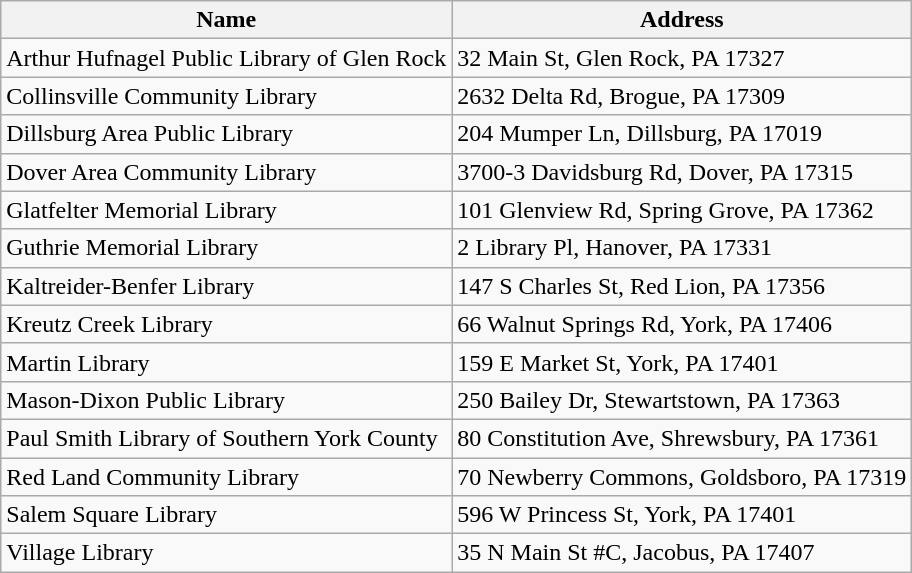<table class="wikitable">
<tr>
<th>Name</th>
<th>Address</th>
</tr>
<tr>
<td>Arthur Hufnagel Public Library of Glen Rock</td>
<td>32 Main St, Glen Rock, PA 17327</td>
</tr>
<tr>
<td>Collinsville Community Library</td>
<td>2632 Delta Rd, Brogue, PA 17309</td>
</tr>
<tr>
<td>Dillsburg Area Public Library</td>
<td>204 Mumper Ln, Dillsburg, PA 17019</td>
</tr>
<tr>
<td>Dover Area Community Library</td>
<td>3700-3 Davidsburg Rd, Dover, PA 17315</td>
</tr>
<tr>
<td>Glatfelter Memorial Library</td>
<td>101 Glenview Rd, Spring Grove, PA 17362</td>
</tr>
<tr>
<td>Guthrie Memorial Library</td>
<td>2 Library Pl, Hanover, PA 17331</td>
</tr>
<tr>
<td>Kaltreider-Benfer Library</td>
<td>147 S Charles St, Red Lion, PA 17356</td>
</tr>
<tr>
<td>Kreutz Creek Library</td>
<td>66 Walnut Springs Rd, York, PA 17406</td>
</tr>
<tr>
<td>Martin Library</td>
<td>159 E Market St, York, PA 17401</td>
</tr>
<tr>
<td>Mason-Dixon Public Library</td>
<td>250 Bailey Dr, Stewartstown, PA 17363</td>
</tr>
<tr>
<td>Paul Smith Library of Southern York County</td>
<td>80 Constitution Ave, Shrewsbury, PA 17361</td>
</tr>
<tr>
<td>Red Land Community Library</td>
<td>70 Newberry Commons, Goldsboro, PA 17319</td>
</tr>
<tr>
<td>Salem Square Library</td>
<td>596 W Princess St, York, PA 17401</td>
</tr>
<tr>
<td>Village Library</td>
<td>35 N Main St #C, Jacobus, PA 17407</td>
</tr>
</table>
